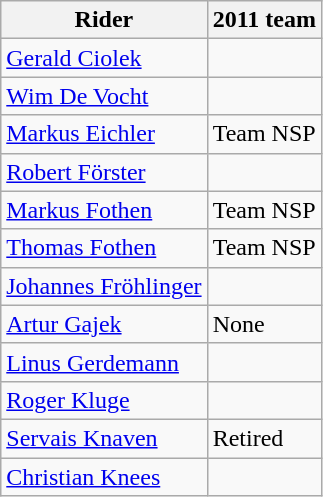<table class="wikitable">
<tr>
<th>Rider</th>
<th>2011 team</th>
</tr>
<tr>
<td><a href='#'>Gerald Ciolek</a></td>
<td></td>
</tr>
<tr>
<td><a href='#'>Wim De Vocht</a></td>
<td></td>
</tr>
<tr>
<td><a href='#'>Markus Eichler</a></td>
<td>Team NSP</td>
</tr>
<tr>
<td><a href='#'>Robert Förster</a></td>
<td></td>
</tr>
<tr>
<td><a href='#'>Markus Fothen</a></td>
<td>Team NSP</td>
</tr>
<tr>
<td><a href='#'>Thomas Fothen</a></td>
<td>Team NSP</td>
</tr>
<tr>
<td><a href='#'>Johannes Fröhlinger</a></td>
<td></td>
</tr>
<tr>
<td><a href='#'>Artur Gajek</a></td>
<td>None</td>
</tr>
<tr>
<td><a href='#'>Linus Gerdemann</a></td>
<td></td>
</tr>
<tr>
<td><a href='#'>Roger Kluge</a></td>
<td></td>
</tr>
<tr>
<td><a href='#'>Servais Knaven</a></td>
<td>Retired</td>
</tr>
<tr>
<td><a href='#'>Christian Knees</a></td>
<td></td>
</tr>
</table>
